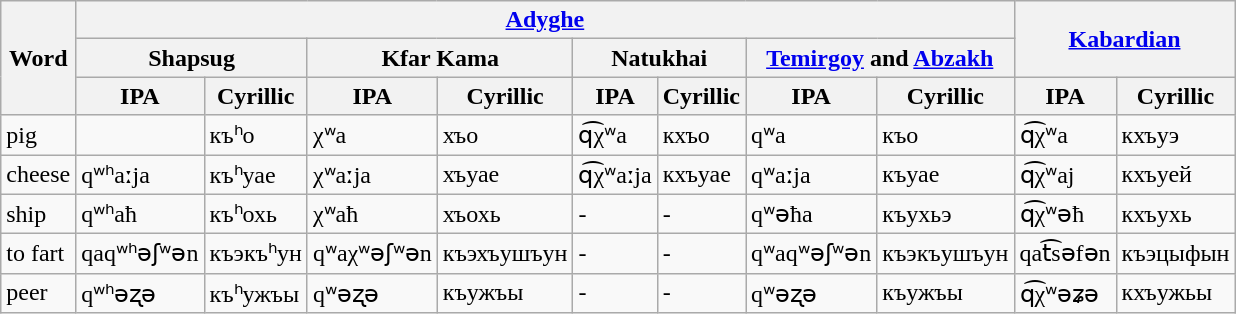<table class="wikitable" border="1" text-align="right">
<tr>
<th rowspan="3">Word</th>
<th colspan="8"><a href='#'>Adyghe</a></th>
<th colspan="2" rowspan="2"><a href='#'>Kabardian</a></th>
</tr>
<tr>
<th colspan="2">Shapsug</th>
<th colspan="2">Kfar Kama</th>
<th colspan="2">Natukhai</th>
<th colspan="2"><a href='#'>Temirgoy</a> and <a href='#'>Abzakh</a></th>
</tr>
<tr>
<th>IPA</th>
<th>Cyrillic</th>
<th>IPA</th>
<th>Cyrillic</th>
<th>IPA</th>
<th>Cyrillic</th>
<th>IPA</th>
<th>Cyrillic</th>
<th>IPA</th>
<th>Cyrillic</th>
</tr>
<tr>
<td>pig</td>
<td></td>
<td>къʰо</td>
<td>χʷa</td>
<td>хъо</td>
<td>q͡χʷa</td>
<td>кхъо</td>
<td>qʷa</td>
<td>къо</td>
<td>q͡χʷa</td>
<td>кхъуэ</td>
</tr>
<tr>
<td>cheese</td>
<td>qʷʰaːja</td>
<td>къʰуае</td>
<td>χʷaːja</td>
<td>хъуае</td>
<td>q͡χʷaːja</td>
<td>кхъуае</td>
<td>qʷaːja</td>
<td>къуае</td>
<td>q͡χʷaj</td>
<td>кхъуей</td>
</tr>
<tr>
<td>ship</td>
<td>qʷʰaħ</td>
<td>къʰохь</td>
<td>χʷaħ</td>
<td>хъохь</td>
<td>-</td>
<td>-</td>
<td>qʷəħa</td>
<td>къухьэ</td>
<td>q͡χʷəħ</td>
<td>кхъухь</td>
</tr>
<tr>
<td>to fart</td>
<td>qaqʷʰəʃʷən</td>
<td>къэкъʰун</td>
<td>qʷaχʷəʃʷən</td>
<td>къэхъушъун</td>
<td>-</td>
<td>-</td>
<td>qʷaqʷəʃʷən</td>
<td>къэкъушъун</td>
<td>qat͡səfən</td>
<td>къэцыфын</td>
</tr>
<tr>
<td>peer</td>
<td>qʷʰəʐə</td>
<td>къʰужъы</td>
<td>qʷəʐə</td>
<td>къужъы</td>
<td>-</td>
<td>-</td>
<td>qʷəʐə</td>
<td>къужъы</td>
<td>q͡χʷəʑə</td>
<td>кхъужьы</td>
</tr>
</table>
